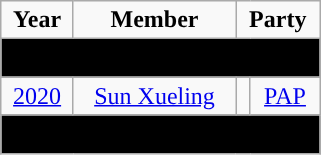<table class="wikitable" align="center" style="text-align:center">
<tr>
<td><strong>Year</strong></td>
<td><strong>Member</strong></td>
<td colspan="2"><strong>Party</strong></td>
</tr>
<tr>
<td colspan=4 bgcolor=black><span><strong>Formation</strong></span></td>
</tr>
<tr>
<td><a href='#'>2020</a></td>
<td><a href='#'>Sun Xueling</a></td>
<td></td>
<td><a href='#'>PAP</a></td>
</tr>
<tr>
<td colspan=4 bgcolor=black><span><strong>Constituency abolished (2025)</strong></span></td>
</tr>
</table>
